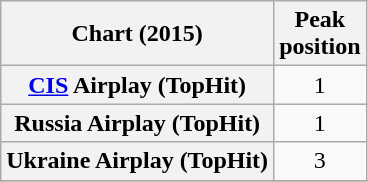<table class="wikitable plainrowheaders sortable" style="text-align:center">
<tr>
<th scope="col">Chart (2015)</th>
<th scope="col">Peak<br>position</th>
</tr>
<tr>
<th scope="row"><a href='#'>CIS</a> Airplay (TopHit)</th>
<td>1</td>
</tr>
<tr>
<th scope="row">Russia Airplay (TopHit)</th>
<td>1</td>
</tr>
<tr>
<th scope="row">Ukraine Airplay (TopHit)</th>
<td>3</td>
</tr>
<tr>
</tr>
</table>
